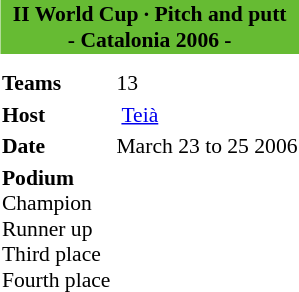<table class="toccolours" style="float: right; margin: 0 0 1em 1em; font-size: 90%;">
<tr>
<td colspan="2" style="background: #66bb33; text-align: center;"><strong>II World Cup · Pitch and putt<br>- Catalonia 2006 -</strong></td>
</tr>
<tr>
<td colspan="2" style="text-align: center;"></td>
</tr>
<tr style="vertical-align:top;">
<td colspan=2></td>
</tr>
<tr style="vertical-align:top;">
<td><strong>Teams</strong></td>
<td>13</td>
</tr>
<tr style="vertical-align:top;">
<td><strong>Host</strong></td>
<td> <a href='#'>Teià</a></td>
</tr>
<tr style="vertical-align:top;">
<td><strong>Date</strong></td>
<td>March 23 to 25 2006</td>
</tr>
<tr style="vertical-align:top;">
<td><strong>Podium</strong><br> Champion<br> Runner up<br> Third place<br>Fourth place</td>
<td><br><br><br><br></td>
</tr>
</table>
